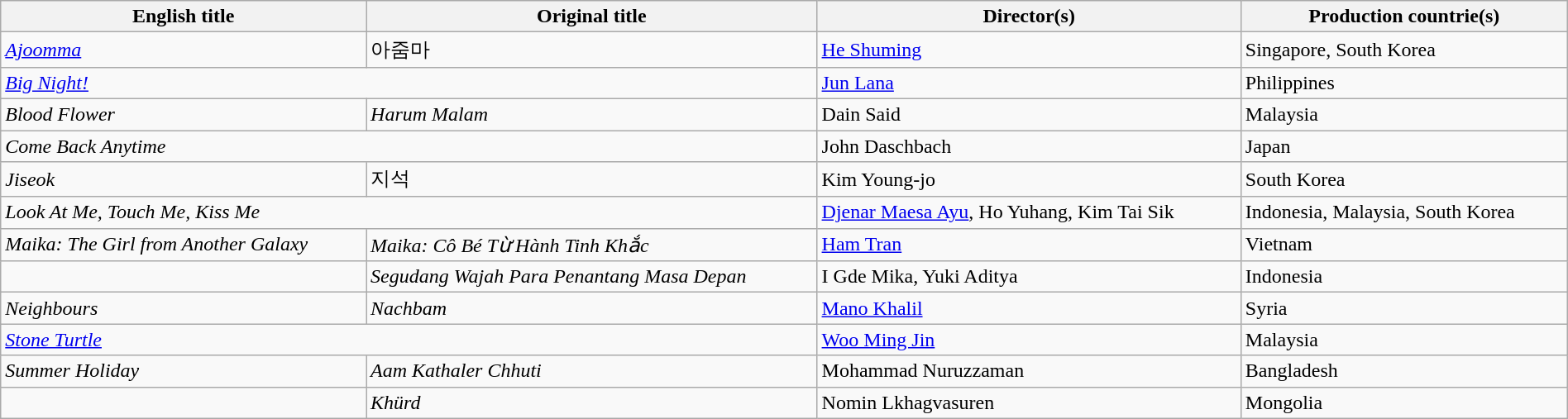<table class="sortable wikitable" style="width:100%; margin-bottom:4px">
<tr>
<th scope="col">English title</th>
<th scope="col">Original title</th>
<th scope="col">Director(s)</th>
<th scope="col">Production countrie(s)</th>
</tr>
<tr>
<td><em><a href='#'>Ajoomma</a></em></td>
<td>아줌마</td>
<td><a href='#'>He Shuming</a></td>
<td>Singapore, South Korea</td>
</tr>
<tr>
<td colspan="2"><em><a href='#'>Big Night!</a></em></td>
<td><a href='#'>Jun Lana</a></td>
<td>Philippines</td>
</tr>
<tr>
<td><em>Blood Flower</em></td>
<td><em>Harum Malam</em></td>
<td>Dain Said</td>
<td>Malaysia</td>
</tr>
<tr>
<td colspan="2"><em>Come Back Anytime</em></td>
<td>John Daschbach</td>
<td>Japan</td>
</tr>
<tr>
<td><em>Jiseok</em></td>
<td>지석</td>
<td>Kim Young-jo</td>
<td>South Korea</td>
</tr>
<tr>
<td colspan="2"><em>Look At Me, Touch Me, Kiss Me</em></td>
<td><a href='#'>Djenar Maesa Ayu</a>, Ho Yuhang, Kim Tai Sik</td>
<td>Indonesia, Malaysia, South Korea</td>
</tr>
<tr>
<td><em>Maika: The Girl from Another Galaxy</em></td>
<td><em>Maika: Cô Bé Từ Hành Tinh Khắc</em></td>
<td><a href='#'>Ham Tran</a></td>
<td>Vietnam</td>
</tr>
<tr>
<td><em></em></td>
<td><em>Segudang Wajah Para Penantang Masa Depan</em></td>
<td>I Gde Mika, Yuki Aditya</td>
<td>Indonesia</td>
</tr>
<tr>
<td><em>Neighbours</em></td>
<td><em>Nachbam</em></td>
<td><a href='#'>Mano Khalil</a></td>
<td>Syria</td>
</tr>
<tr>
<td colspan="2"><em><a href='#'>Stone Turtle</a></em></td>
<td><a href='#'>Woo Ming Jin</a></td>
<td>Malaysia</td>
</tr>
<tr>
<td><em>Summer Holiday</em></td>
<td><em>Aam Kathaler Chhuti</em></td>
<td>Mohammad Nuruzzaman</td>
<td>Bangladesh</td>
</tr>
<tr>
<td><em></em></td>
<td><em>Khürd</em></td>
<td>Nomin Lkhagvasuren</td>
<td>Mongolia</td>
</tr>
</table>
